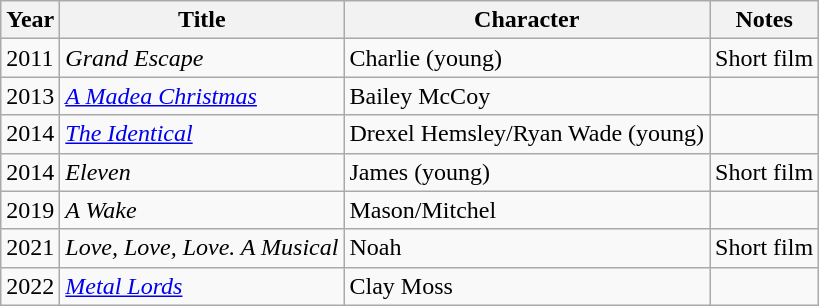<table class="wikitable">
<tr>
<th>Year</th>
<th>Title</th>
<th>Character</th>
<th>Notes</th>
</tr>
<tr>
<td>2011</td>
<td><em>Grand Escape</em></td>
<td>Charlie (young)</td>
<td>Short film</td>
</tr>
<tr>
<td>2013</td>
<td><em><a href='#'>A Madea Christmas</a></em></td>
<td>Bailey McCoy</td>
<td></td>
</tr>
<tr>
<td>2014</td>
<td><em><a href='#'>The Identical</a></em></td>
<td>Drexel Hemsley/Ryan Wade (young)</td>
<td></td>
</tr>
<tr>
<td>2014</td>
<td><em>Eleven</em></td>
<td>James (young)</td>
<td>Short film</td>
</tr>
<tr>
<td>2019</td>
<td><em>A Wake</em></td>
<td>Mason/Mitchel</td>
<td></td>
</tr>
<tr>
<td>2021</td>
<td><em> Love, Love, Love. A Musical</em></td>
<td>Noah</td>
<td>Short film</td>
</tr>
<tr>
<td>2022</td>
<td><em><a href='#'>Metal Lords</a></em></td>
<td>Clay Moss</td>
<td></td>
</tr>
</table>
